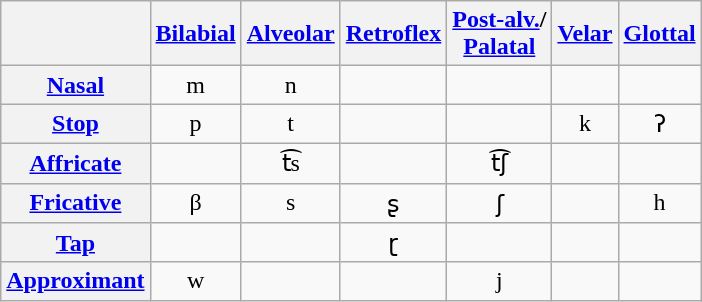<table class="wikitable" style="text-align:center">
<tr>
<th></th>
<th><a href='#'>Bilabial</a></th>
<th><a href='#'>Alveolar</a></th>
<th><a href='#'>Retroflex</a></th>
<th><a href='#'>Post-alv.</a>/<br><a href='#'>Palatal</a></th>
<th><a href='#'>Velar</a></th>
<th><a href='#'>Glottal</a></th>
</tr>
<tr>
<th><a href='#'>Nasal</a></th>
<td>m</td>
<td>n</td>
<td></td>
<td></td>
<td></td>
<td></td>
</tr>
<tr>
<th><a href='#'>Stop</a></th>
<td>p</td>
<td>t</td>
<td></td>
<td></td>
<td>k</td>
<td>ʔ</td>
</tr>
<tr>
<th><a href='#'>Affricate</a></th>
<td></td>
<td>t͡s</td>
<td></td>
<td>t͡ʃ</td>
<td></td>
<td></td>
</tr>
<tr>
<th><a href='#'>Fricative</a></th>
<td>β</td>
<td>s</td>
<td>ʂ</td>
<td>ʃ</td>
<td></td>
<td>h</td>
</tr>
<tr>
<th><a href='#'>Tap</a></th>
<td></td>
<td></td>
<td>ɽ</td>
<td></td>
<td></td>
<td></td>
</tr>
<tr>
<th><a href='#'>Approximant</a></th>
<td>w</td>
<td></td>
<td></td>
<td>j</td>
<td></td>
<td></td>
</tr>
</table>
